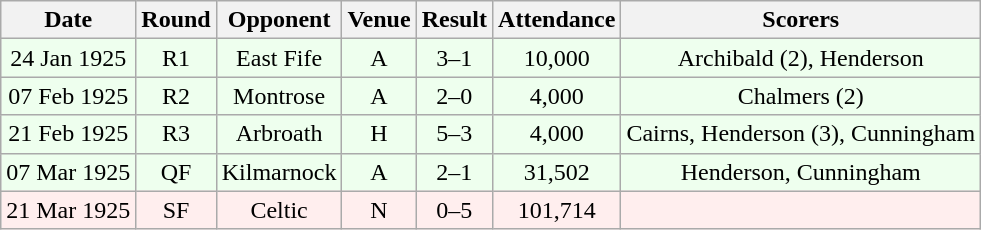<table class="wikitable sortable" style="font-size:100%; text-align:center">
<tr>
<th>Date</th>
<th>Round</th>
<th>Opponent</th>
<th>Venue</th>
<th>Result</th>
<th>Attendance</th>
<th>Scorers</th>
</tr>
<tr bgcolor = "#EEFFEE">
<td>24 Jan 1925</td>
<td>R1</td>
<td>East Fife</td>
<td>A</td>
<td>3–1</td>
<td>10,000</td>
<td>Archibald (2), Henderson</td>
</tr>
<tr bgcolor = "#EEFFEE">
<td>07 Feb 1925</td>
<td>R2</td>
<td>Montrose</td>
<td>A</td>
<td>2–0</td>
<td>4,000</td>
<td>Chalmers (2)</td>
</tr>
<tr bgcolor = "#EEFFEE">
<td>21 Feb 1925</td>
<td>R3</td>
<td>Arbroath</td>
<td>H</td>
<td>5–3</td>
<td>4,000</td>
<td>Cairns, Henderson (3), Cunningham</td>
</tr>
<tr bgcolor = "#EEFFEE">
<td>07 Mar 1925</td>
<td>QF</td>
<td>Kilmarnock</td>
<td>A</td>
<td>2–1</td>
<td>31,502</td>
<td>Henderson, Cunningham</td>
</tr>
<tr bgcolor = "#FFEEEE">
<td>21 Mar 1925</td>
<td>SF</td>
<td>Celtic</td>
<td>N</td>
<td>0–5</td>
<td>101,714</td>
<td></td>
</tr>
</table>
